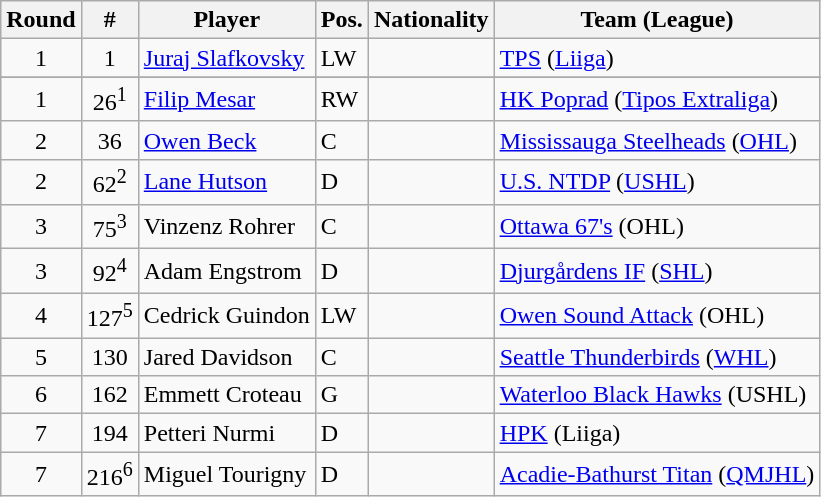<table class="wikitable">
<tr>
<th>Round</th>
<th>#</th>
<th>Player</th>
<th>Pos.</th>
<th>Nationality</th>
<th>Team (League)</th>
</tr>
<tr>
<td style="text-align:center;">1</td>
<td style="text-align:center;">1</td>
<td><a href='#'>Juraj Slafkovsky</a></td>
<td>LW</td>
<td></td>
<td><a href='#'>TPS</a> (<a href='#'>Liiga</a>)</td>
</tr>
<tr>
</tr>
<tr>
<td style="text-align:center;">1</td>
<td style="text-align:center;">26<sup>1</sup></td>
<td><a href='#'>Filip Mesar</a></td>
<td>RW</td>
<td></td>
<td><a href='#'>HK Poprad</a> (<a href='#'>Tipos Extraliga</a>)</td>
</tr>
<tr>
<td style="text-align:center;">2</td>
<td style="text-align:center;">36</td>
<td><a href='#'>Owen Beck</a></td>
<td>C</td>
<td></td>
<td><a href='#'>Mississauga Steelheads</a> (<a href='#'>OHL</a>)</td>
</tr>
<tr>
<td style="text-align:center;">2</td>
<td style="text-align:center;">62<sup>2</sup></td>
<td><a href='#'>Lane Hutson</a></td>
<td>D</td>
<td></td>
<td><a href='#'>U.S. NTDP</a> (<a href='#'>USHL</a>)</td>
</tr>
<tr>
<td style="text-align:center;">3</td>
<td style="text-align:center;">75<sup>3</sup></td>
<td>Vinzenz Rohrer</td>
<td>C</td>
<td></td>
<td><a href='#'>Ottawa 67's</a> (OHL)</td>
</tr>
<tr>
<td style="text-align:center;">3</td>
<td style="text-align:center;">92<sup>4</sup></td>
<td>Adam Engstrom</td>
<td>D</td>
<td></td>
<td><a href='#'>Djurgårdens IF</a> (<a href='#'>SHL</a>)</td>
</tr>
<tr>
<td style="text-align:center;">4</td>
<td style="text-align:center;">127<sup>5</sup></td>
<td>Cedrick Guindon</td>
<td>LW</td>
<td></td>
<td><a href='#'>Owen Sound Attack</a> (OHL)</td>
</tr>
<tr>
<td style="text-align:center;">5</td>
<td style="text-align:center;">130</td>
<td>Jared Davidson</td>
<td>C</td>
<td></td>
<td><a href='#'>Seattle Thunderbirds</a> (<a href='#'>WHL</a>)</td>
</tr>
<tr>
<td style="text-align:center;">6</td>
<td style="text-align:center;">162</td>
<td>Emmett Croteau</td>
<td>G</td>
<td></td>
<td><a href='#'>Waterloo Black Hawks</a> (USHL)</td>
</tr>
<tr>
<td style="text-align:center;">7</td>
<td style="text-align:center;">194</td>
<td>Petteri Nurmi</td>
<td>D</td>
<td></td>
<td><a href='#'>HPK</a> (Liiga)</td>
</tr>
<tr>
<td style="text-align:center;">7</td>
<td style="text-align:center;">216<sup>6</sup></td>
<td>Miguel Tourigny</td>
<td>D</td>
<td></td>
<td><a href='#'>Acadie-Bathurst Titan</a> (<a href='#'>QMJHL</a>)</td>
</tr>
</table>
